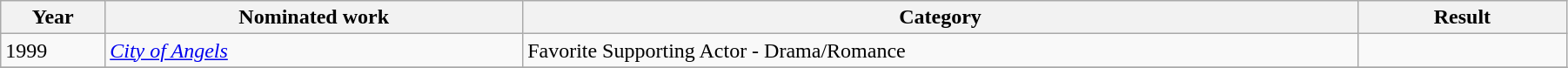<table width="95%" class="wikitable sortable">
<tr>
<th width="5%">Year</th>
<th width="20%">Nominated work</th>
<th width="40%">Category</th>
<th width="10%">Result</th>
</tr>
<tr>
<td>1999</td>
<td><em><a href='#'>City of Angels</a></em></td>
<td>Favorite Supporting Actor - Drama/Romance</td>
<td></td>
</tr>
<tr>
</tr>
</table>
